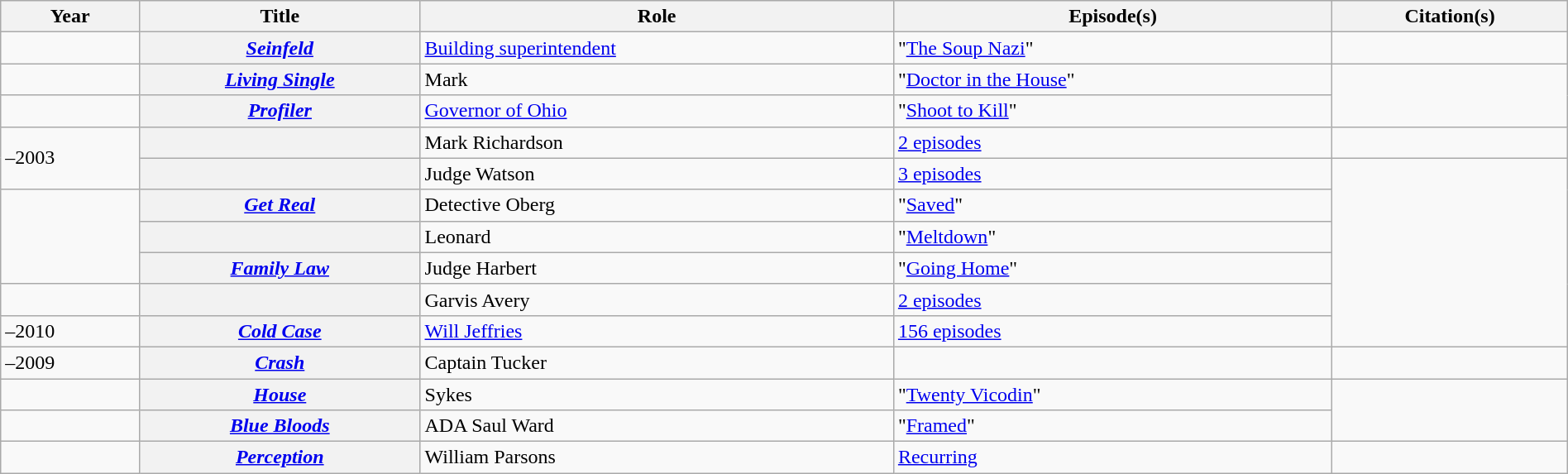<table class="wikitable plainrowheaders sortable" style="width: 100%;">
<tr>
<th scope="col">Year</th>
<th scope="col">Title</th>
<th class="unsortable">Role</th>
<th class="unsortable">Episode(s)</th>
<th class="unsortable">Citation(s)</th>
</tr>
<tr>
<td></td>
<th scope="row"><em><a href='#'>Seinfeld</a></em></th>
<td><a href='#'>Building superintendent</a></td>
<td>"<a href='#'>The Soup Nazi</a>"</td>
<td></td>
</tr>
<tr>
<td></td>
<th scope="row"><em><a href='#'>Living Single</a></em></th>
<td>Mark</td>
<td>"<a href='#'>Doctor in the House</a>"</td>
<td rowspan="2"></td>
</tr>
<tr>
<td></td>
<th scope="row"><em><a href='#'>Profiler</a></em></th>
<td><a href='#'>Governor of Ohio</a></td>
<td>"<a href='#'>Shoot to Kill</a>"</td>
</tr>
<tr>
<td rowspan="2">–2003</td>
<th scope="row"><em></em></th>
<td>Mark Richardson</td>
<td><a href='#'>2 episodes</a></td>
<td></td>
</tr>
<tr>
<th scope="row"><em></em></th>
<td>Judge Watson</td>
<td><a href='#'>3 episodes</a></td>
<td rowspan="6"></td>
</tr>
<tr>
<td rowspan="3"></td>
<th scope="row"><em><a href='#'>Get Real</a></em></th>
<td>Detective Oberg</td>
<td>"<a href='#'>Saved</a>"</td>
</tr>
<tr>
<th scope="row"><em></em></th>
<td>Leonard</td>
<td>"<a href='#'>Meltdown</a>"</td>
</tr>
<tr>
<th scope="row"><a href='#'><em>Family Law</em></a></th>
<td>Judge Harbert</td>
<td>"<a href='#'>Going Home</a>"</td>
</tr>
<tr>
<td></td>
<th scope="row"><em></em></th>
<td>Garvis Avery</td>
<td><a href='#'>2 episodes</a></td>
</tr>
<tr>
<td>–2010</td>
<th scope="row"><em><a href='#'>Cold Case</a></em></th>
<td><a href='#'>Will Jeffries</a></td>
<td><a href='#'>156 episodes</a></td>
</tr>
<tr>
<td>–2009</td>
<th scope="row"><a href='#'><em>Crash</em></a></th>
<td>Captain Tucker</td>
<td></td>
<td></td>
</tr>
<tr>
<td></td>
<th scope="row"><a href='#'><em>House</em></a></th>
<td>Sykes</td>
<td>"<a href='#'>Twenty Vicodin</a>"</td>
<td rowspan="2"></td>
</tr>
<tr>
<td></td>
<th scope="row"><a href='#'><em>Blue Bloods</em></a></th>
<td>ADA Saul Ward</td>
<td>"<a href='#'>Framed</a>"</td>
</tr>
<tr>
<td></td>
<th scope="row"><a href='#'><em>Perception</em></a></th>
<td>William Parsons</td>
<td><a href='#'>Recurring</a></td>
<td></td>
</tr>
</table>
